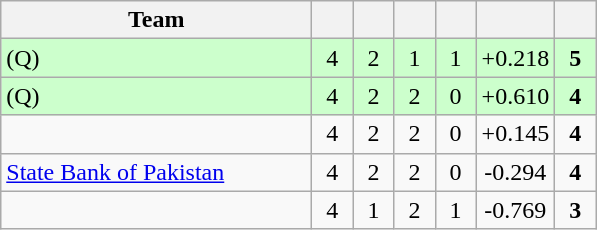<table class="wikitable sortable" style="text-align:center">
<tr>
<th style="width:200px;">Team</th>
<th style="width:20px;"></th>
<th style="width:20px;"></th>
<th style="width:20px;"></th>
<th style="width:20px;"></th>
<th style="width:45px;"></th>
<th style="width:20px;"></th>
</tr>
<tr style="background:#cfc;">
<td style="text-align:left">(Q)</td>
<td>4</td>
<td>2</td>
<td>1</td>
<td>1</td>
<td>+0.218</td>
<td><strong>5</strong></td>
</tr>
<tr style="background:#cfc;">
<td style="text-align:left">(Q)</td>
<td>4</td>
<td>2</td>
<td>2</td>
<td>0</td>
<td>+0.610</td>
<td><strong>4</strong></td>
</tr>
<tr>
<td style="text-align:left"></td>
<td>4</td>
<td>2</td>
<td>2</td>
<td>0</td>
<td>+0.145</td>
<td><strong>4</strong></td>
</tr>
<tr>
<td style="text-align:left"><a href='#'>State Bank of Pakistan</a></td>
<td>4</td>
<td>2</td>
<td>2</td>
<td>0</td>
<td>-0.294</td>
<td><strong>4</strong></td>
</tr>
<tr>
<td style="text-align:left"></td>
<td>4</td>
<td>1</td>
<td>2</td>
<td>1</td>
<td>-0.769</td>
<td><strong>3</strong></td>
</tr>
</table>
